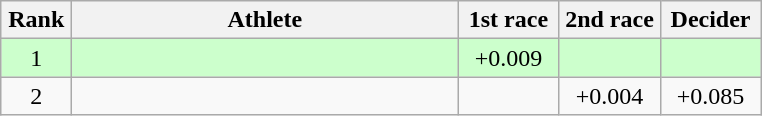<table class=wikitable style="text-align:center">
<tr>
<th width=40>Rank</th>
<th width=250>Athlete</th>
<th width=60>1st race</th>
<th width=60>2nd race</th>
<th width=60>Decider</th>
</tr>
<tr bgcolor="ccffcc">
<td>1</td>
<td align=left></td>
<td>+0.009</td>
<td></td>
<td></td>
</tr>
<tr>
<td>2</td>
<td align=left></td>
<td></td>
<td>+0.004</td>
<td>+0.085</td>
</tr>
</table>
